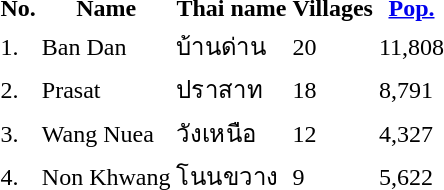<table>
<tr>
<th>No.</th>
<th>Name</th>
<th>Thai name</th>
<th>Villages</th>
<th><a href='#'>Pop.</a></th>
</tr>
<tr>
<td>1.</td>
<td>Ban Dan</td>
<td>บ้านด่าน</td>
<td>20</td>
<td>11,808</td>
<td></td>
</tr>
<tr>
<td>2.</td>
<td>Prasat</td>
<td>ปราสาท</td>
<td>18</td>
<td>8,791</td>
<td></td>
</tr>
<tr>
<td>3.</td>
<td>Wang Nuea</td>
<td>วังเหนือ</td>
<td>12</td>
<td>4,327</td>
<td></td>
</tr>
<tr>
<td>4.</td>
<td>Non Khwang</td>
<td>โนนขวาง</td>
<td>9</td>
<td>5,622</td>
<td></td>
</tr>
</table>
